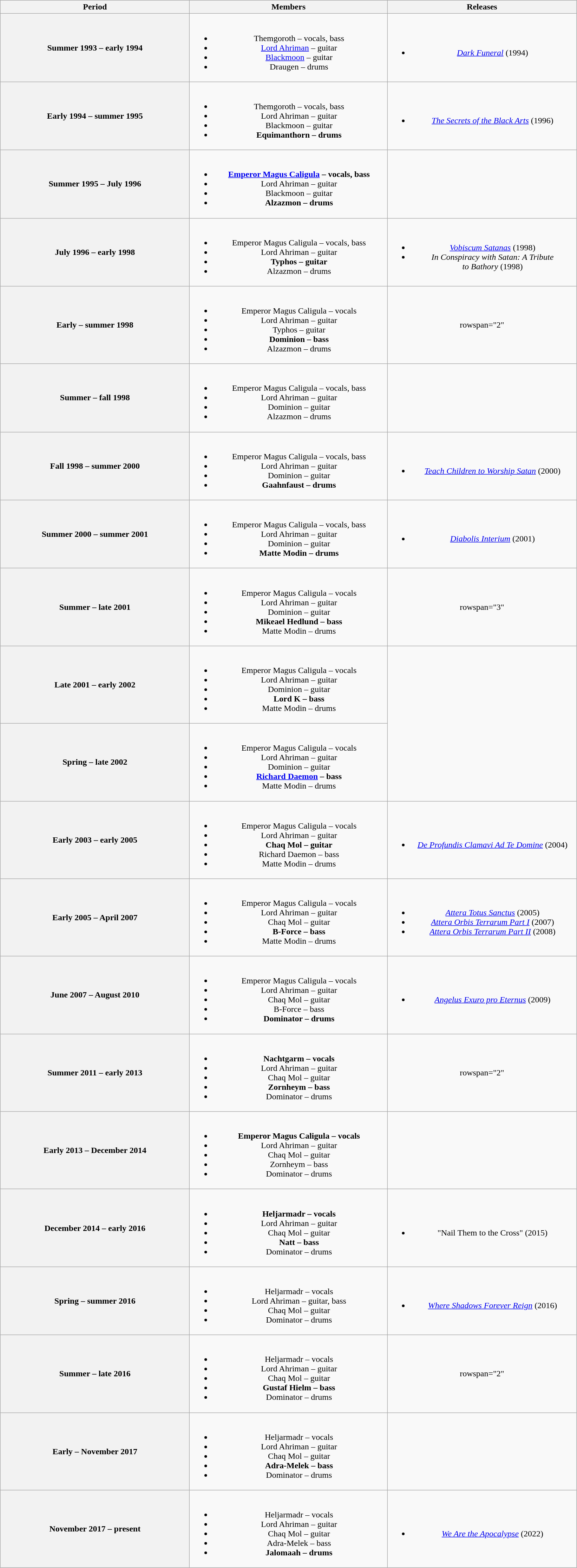<table class="wikitable plainrowheaders" style="text-align:center;">
<tr>
<th scope="col" style="width:22em;">Period</th>
<th scope="col" style="width:23em;">Members</th>
<th scope="col" style="width:22em;">Releases</th>
</tr>
<tr>
<th scope="col">Summer 1993 – early 1994</th>
<td><br><ul><li>Themgoroth – vocals, bass</li><li><a href='#'>Lord Ahriman</a> – guitar</li><li><a href='#'>Blackmoon</a> – guitar</li><li>Draugen – drums</li></ul></td>
<td><br><ul><li><em><a href='#'>Dark Funeral</a></em> (1994)</li></ul></td>
</tr>
<tr>
<th scope="col">Early 1994 – summer 1995</th>
<td><br><ul><li>Themgoroth – vocals, bass</li><li>Lord Ahriman – guitar</li><li>Blackmoon – guitar</li><li><strong>Equimanthorn – drums</strong></li></ul></td>
<td><br><ul><li><em><a href='#'>The Secrets of the Black Arts</a></em> (1996)</li></ul></td>
</tr>
<tr>
<th scope="col">Summer 1995 – July 1996</th>
<td><br><ul><li><strong><a href='#'>Emperor Magus Caligula</a> – vocals, bass</strong></li><li>Lord Ahriman – guitar</li><li>Blackmoon – guitar</li><li><strong>Alzazmon – drums</strong></li></ul></td>
<td></td>
</tr>
<tr>
<th scope="col">July 1996 – early 1998</th>
<td><br><ul><li>Emperor Magus Caligula – vocals, bass</li><li>Lord Ahriman – guitar</li><li><strong>Typhos – guitar</strong></li><li>Alzazmon – drums</li></ul></td>
<td><br><ul><li><em><a href='#'>Vobiscum Satanas</a></em> (1998)</li><li><em>In Conspiracy with Satan: A Tribute<br>to Bathory</em> (1998) </li></ul></td>
</tr>
<tr>
<th scope="col">Early – summer 1998</th>
<td><br><ul><li>Emperor Magus Caligula – vocals</li><li>Lord Ahriman – guitar</li><li>Typhos – guitar</li><li><strong>Dominion – bass</strong> </li><li>Alzazmon – drums</li></ul></td>
<td>rowspan="2" </td>
</tr>
<tr>
<th scope="col">Summer – fall 1998</th>
<td><br><ul><li>Emperor Magus Caligula – vocals, bass</li><li>Lord Ahriman – guitar</li><li>Dominion – guitar</li><li>Alzazmon – drums</li></ul></td>
</tr>
<tr>
<th scope="col">Fall 1998 – summer 2000</th>
<td><br><ul><li>Emperor Magus Caligula – vocals, bass</li><li>Lord Ahriman – guitar</li><li>Dominion – guitar</li><li><strong>Gaahnfaust – drums</strong></li></ul></td>
<td><br><ul><li><em><a href='#'>Teach Children to Worship Satan</a></em> (2000)</li></ul></td>
</tr>
<tr>
<th scope="col">Summer 2000 – summer 2001</th>
<td><br><ul><li>Emperor Magus Caligula – vocals, bass</li><li>Lord Ahriman – guitar</li><li>Dominion – guitar</li><li><strong>Matte Modin – drums</strong></li></ul></td>
<td><br><ul><li><em><a href='#'>Diabolis Interium</a></em> (2001)</li></ul></td>
</tr>
<tr>
<th scope="col">Summer – late 2001</th>
<td><br><ul><li>Emperor Magus Caligula – vocals</li><li>Lord Ahriman – guitar</li><li>Dominion – guitar</li><li><strong>Mikeael Hedlund – bass</strong> </li><li>Matte Modin – drums</li></ul></td>
<td>rowspan="3" </td>
</tr>
<tr>
<th scope="col">Late 2001 – early 2002</th>
<td><br><ul><li>Emperor Magus Caligula – vocals</li><li>Lord Ahriman – guitar</li><li>Dominion – guitar</li><li><strong>Lord K – bass</strong> </li><li>Matte Modin – drums</li></ul></td>
</tr>
<tr>
<th scope="col">Spring – late 2002</th>
<td><br><ul><li>Emperor Magus Caligula – vocals</li><li>Lord Ahriman – guitar</li><li>Dominion – guitar</li><li><strong><a href='#'>Richard Daemon</a> – bass</strong> </li><li>Matte Modin – drums</li></ul></td>
</tr>
<tr>
<th scope="col">Early 2003 – early 2005</th>
<td><br><ul><li>Emperor Magus Caligula – vocals</li><li>Lord Ahriman – guitar</li><li><strong>Chaq Mol – guitar</strong></li><li>Richard Daemon – bass </li><li>Matte Modin – drums</li></ul></td>
<td><br><ul><li><em><a href='#'>De Profundis Clamavi Ad Te Domine</a></em> (2004)</li></ul></td>
</tr>
<tr>
<th scope="col">Early 2005 – April 2007</th>
<td><br><ul><li>Emperor Magus Caligula – vocals</li><li>Lord Ahriman – guitar</li><li>Chaq Mol – guitar</li><li><strong>B-Force – bass</strong> </li><li>Matte Modin – drums</li></ul></td>
<td><br><ul><li><em><a href='#'>Attera Totus Sanctus</a></em> (2005)</li><li><em><a href='#'>Attera Orbis Terrarum Part I</a></em> (2007)</li><li><em><a href='#'>Attera Orbis Terrarum Part II</a></em> (2008)</li></ul></td>
</tr>
<tr>
<th scope="col">June 2007 – August 2010</th>
<td><br><ul><li>Emperor Magus Caligula – vocals</li><li>Lord Ahriman – guitar</li><li>Chaq Mol – guitar</li><li>B-Force – bass</li><li><strong>Dominator – drums</strong></li></ul></td>
<td><br><ul><li><em><a href='#'>Angelus Exuro pro Eternus</a></em> (2009)</li></ul></td>
</tr>
<tr>
<th scope="col">Summer 2011 – early 2013</th>
<td><br><ul><li><strong>Nachtgarm – vocals</strong></li><li>Lord Ahriman – guitar</li><li>Chaq Mol – guitar</li><li><strong>Zornheym – bass</strong></li><li>Dominator – drums</li></ul></td>
<td>rowspan="2" </td>
</tr>
<tr>
<th scope="col">Early 2013 – December 2014</th>
<td><br><ul><li><strong>Emperor Magus Caligula – vocals</strong></li><li>Lord Ahriman – guitar</li><li>Chaq Mol – guitar</li><li>Zornheym – bass</li><li>Dominator – drums</li></ul></td>
</tr>
<tr>
<th scope="col">December 2014 – early 2016</th>
<td><br><ul><li><strong>Heljarmadr – vocals</strong></li><li>Lord Ahriman – guitar</li><li>Chaq Mol – guitar</li><li><strong>Natt – bass</strong></li><li>Dominator – drums</li></ul></td>
<td><br><ul><li>"Nail Them to the Cross" (2015)</li></ul></td>
</tr>
<tr>
<th scope="col">Spring – summer 2016</th>
<td><br><ul><li>Heljarmadr – vocals</li><li>Lord Ahriman – guitar, bass</li><li>Chaq Mol – guitar</li><li>Dominator – drums</li></ul></td>
<td><br><ul><li><em><a href='#'>Where Shadows Forever Reign</a></em> (2016)</li></ul></td>
</tr>
<tr>
<th scope="col">Summer – late 2016</th>
<td><br><ul><li>Heljarmadr – vocals</li><li>Lord Ahriman – guitar</li><li>Chaq Mol – guitar</li><li><strong>Gustaf Hielm – bass</strong> </li><li>Dominator – drums</li></ul></td>
<td>rowspan="2" </td>
</tr>
<tr>
<th scope="col">Early – November 2017</th>
<td><br><ul><li>Heljarmadr – vocals</li><li>Lord Ahriman – guitar</li><li>Chaq Mol – guitar</li><li><strong>Adra-Melek – bass</strong> </li><li>Dominator – drums</li></ul></td>
</tr>
<tr>
<th scope="col">November 2017 – present</th>
<td><br><ul><li>Heljarmadr – vocals</li><li>Lord Ahriman – guitar</li><li>Chaq Mol – guitar</li><li>Adra-Melek – bass</li><li><strong>Jalomaah – drums</strong></li></ul></td>
<td><br><ul><li><em><a href='#'>We Are the Apocalypse</a></em> (2022)</li></ul></td>
</tr>
</table>
